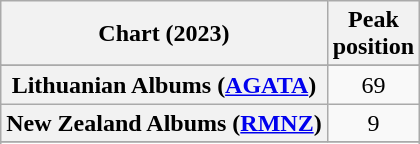<table class="wikitable sortable plainrowheaders" style="text-align:center;">
<tr>
<th scope="col">Chart (2023)</th>
<th scope="col">Peak<br>position</th>
</tr>
<tr>
</tr>
<tr>
</tr>
<tr>
</tr>
<tr>
</tr>
<tr>
</tr>
<tr>
<th scope="row">Lithuanian Albums (<a href='#'>AGATA</a>)</th>
<td>69</td>
</tr>
<tr>
<th scope="row">New Zealand Albums (<a href='#'>RMNZ</a>)</th>
<td>9</td>
</tr>
<tr>
</tr>
<tr>
</tr>
<tr>
</tr>
<tr>
</tr>
<tr>
</tr>
</table>
